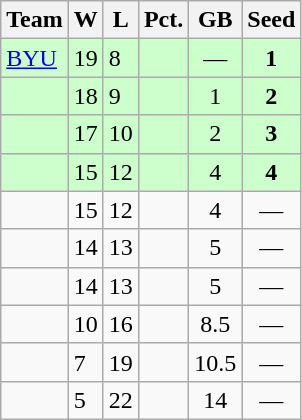<table class=wikitable>
<tr>
<th>Team</th>
<th>W</th>
<th>L</th>
<th>Pct.</th>
<th>GB</th>
<th>Seed</th>
</tr>
<tr bgcolor="#ccffcc">
<td><a href='#'>BYU</a></td>
<td>19</td>
<td>8</td>
<td></td>
<td style="text-align:center;">—</td>
<td style="text-align:center;"><strong>1</strong></td>
</tr>
<tr bgcolor="#ccffcc">
<td></td>
<td>18</td>
<td>9</td>
<td></td>
<td style="text-align:center;">1</td>
<td style="text-align:center;"><strong>2</strong></td>
</tr>
<tr bgcolor="#ccffcc">
<td></td>
<td>17</td>
<td>10</td>
<td></td>
<td style="text-align:center;">2</td>
<td style="text-align:center;"><strong>3</strong></td>
</tr>
<tr bgcolor="#ccffcc">
<td></td>
<td>15</td>
<td>12</td>
<td></td>
<td style="text-align:center;">4</td>
<td style="text-align:center;"><strong>4</strong></td>
</tr>
<tr>
<td></td>
<td>15</td>
<td>12</td>
<td></td>
<td style="text-align:center;">4</td>
<td style="text-align:center;">—</td>
</tr>
<tr>
<td></td>
<td>14</td>
<td>13</td>
<td></td>
<td style="text-align:center;">5</td>
<td style="text-align:center;">—</td>
</tr>
<tr>
<td></td>
<td>14</td>
<td>13</td>
<td></td>
<td style="text-align:center;">5</td>
<td style="text-align:center;">—</td>
</tr>
<tr>
<td></td>
<td>10</td>
<td>16</td>
<td></td>
<td style="text-align:center;">8.5</td>
<td style="text-align:center;">—</td>
</tr>
<tr>
<td></td>
<td>7</td>
<td>19</td>
<td></td>
<td style="text-align:center;">10.5</td>
<td style="text-align:center;">—</td>
</tr>
<tr>
<td></td>
<td>5</td>
<td>22</td>
<td></td>
<td style="text-align:center;">14</td>
<td style="text-align:center;">—</td>
</tr>
</table>
